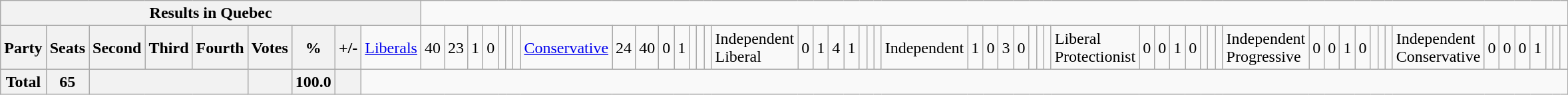<table class="wikitable">
<tr>
<th colspan=10>Results in Quebec</th>
</tr>
<tr>
<th colspan=2>Party</th>
<th>Seats</th>
<th>Second</th>
<th>Third</th>
<th>Fourth</th>
<th>Votes</th>
<th>%</th>
<th>+/-<br></th>
<td><a href='#'>Liberals</a></td>
<td align="right">40</td>
<td align="right">23</td>
<td align="right">1</td>
<td align="right">0</td>
<td align="right"></td>
<td align="right"></td>
<td align="right"><br></td>
<td><a href='#'>Conservative</a></td>
<td align="right">24</td>
<td align="right">40</td>
<td align="right">0</td>
<td align="right">1</td>
<td align="right"></td>
<td align="right"></td>
<td align="right"><br></td>
<td>Independent Liberal</td>
<td align="right">0</td>
<td align="right">1</td>
<td align="right">4</td>
<td align="right">1</td>
<td align="right"></td>
<td align="right"></td>
<td align="right"><br></td>
<td>Independent</td>
<td align="right">1</td>
<td align="right">0</td>
<td align="right">3</td>
<td align="right">0</td>
<td align="right"></td>
<td align="right"></td>
<td align="right"><br></td>
<td>Liberal Protectionist</td>
<td align="right">0</td>
<td align="right">0</td>
<td align="right">1</td>
<td align="right">0</td>
<td align="right"></td>
<td align="right"></td>
<td align="right"><br></td>
<td>Independent Progressive</td>
<td align="right">0</td>
<td align="right">0</td>
<td align="right">1</td>
<td align="right">0</td>
<td align="right"></td>
<td align="right"></td>
<td align="right"><br></td>
<td>Independent Conservative</td>
<td align="right">0</td>
<td align="right">0</td>
<td align="right">0</td>
<td align="right">1</td>
<td align="right"></td>
<td align="right"></td>
<td align="right"></td>
</tr>
<tr>
<th colspan="2">Total</th>
<th>65</th>
<th colspan="3"></th>
<th></th>
<th>100.0</th>
<th></th>
</tr>
</table>
